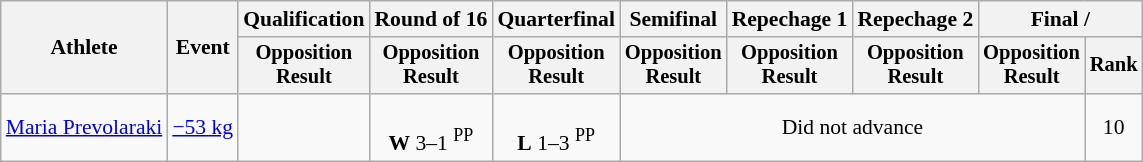<table class="wikitable" style="font-size:90%">
<tr>
<th rowspan=2>Athlete</th>
<th rowspan=2>Event</th>
<th>Qualification</th>
<th>Round of 16</th>
<th>Quarterfinal</th>
<th>Semifinal</th>
<th>Repechage 1</th>
<th>Repechage 2</th>
<th colspan=2>Final / </th>
</tr>
<tr style="font-size: 95%">
<th>Opposition<br>Result</th>
<th>Opposition<br>Result</th>
<th>Opposition<br>Result</th>
<th>Opposition<br>Result</th>
<th>Opposition<br>Result</th>
<th>Opposition<br>Result</th>
<th>Opposition<br>Result</th>
<th>Rank</th>
</tr>
<tr align=center>
<td align=left><a href='#'>Maria Prevolaraki</a></td>
<td align=left><a href='#'>−53 kg</a></td>
<td></td>
<td><br><strong>W</strong> 3–1 <sup>PP</sup></td>
<td><br><strong>L</strong> 1–3 <sup>PP</sup></td>
<td colspan=4>Did not advance</td>
<td>10</td>
</tr>
</table>
